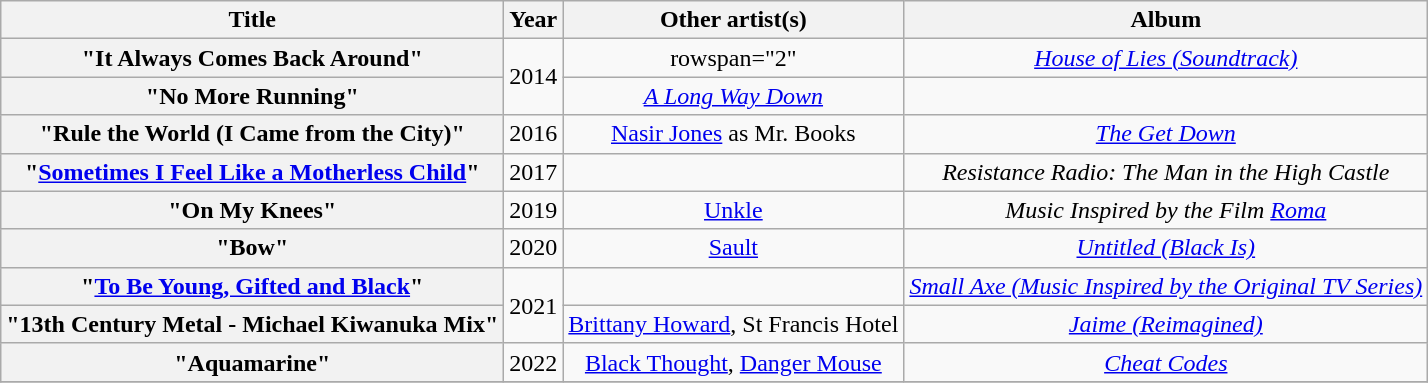<table class="wikitable plainrowheaders" style="text-align:center;">
<tr>
<th scope="col">Title</th>
<th scope="col">Year</th>
<th scope="col">Other artist(s)</th>
<th scope="col">Album</th>
</tr>
<tr>
<th scope="row">"It Always Comes Back Around"</th>
<td rowspan="2">2014</td>
<td>rowspan="2" </td>
<td><em><a href='#'>House of Lies (Soundtrack)</a></em></td>
</tr>
<tr>
<th scope="row">"No More Running"</th>
<td><em><a href='#'>A Long Way Down</a></em></td>
</tr>
<tr>
<th scope="row">"Rule the World (I Came from the City)"</th>
<td>2016</td>
<td><a href='#'>Nasir Jones</a> as Mr. Books</td>
<td><em><a href='#'>The Get Down</a></em></td>
</tr>
<tr>
<th scope="row">"<a href='#'>Sometimes I Feel Like a Motherless Child</a>"</th>
<td>2017</td>
<td></td>
<td><em>Resistance Radio: The Man in the High Castle</em></td>
</tr>
<tr>
<th scope="row">"On My Knees"</th>
<td>2019</td>
<td><a href='#'>Unkle</a></td>
<td><em>Music Inspired by the Film <a href='#'>Roma</a></em></td>
</tr>
<tr>
<th scope="row">"Bow"</th>
<td>2020</td>
<td><a href='#'>Sault</a></td>
<td><em><a href='#'>Untitled (Black Is)</a></em></td>
</tr>
<tr>
<th scope="row">"<a href='#'>To Be Young, Gifted and Black</a>"</th>
<td rowspan="2">2021</td>
<td></td>
<td><em><a href='#'>Small Axe (Music Inspired by the Original TV Series)</a></em></td>
</tr>
<tr>
<th scope="row">"13th Century Metal - Michael Kiwanuka Mix"</th>
<td><a href='#'>Brittany Howard</a>, St Francis Hotel</td>
<td><em><a href='#'>Jaime (Reimagined)</a></em></td>
</tr>
<tr>
<th scope="row">"Aquamarine"</th>
<td>2022</td>
<td><a href='#'>Black Thought</a>, <a href='#'>Danger Mouse</a></td>
<td><em><a href='#'>Cheat Codes</a></em></td>
</tr>
<tr>
</tr>
</table>
